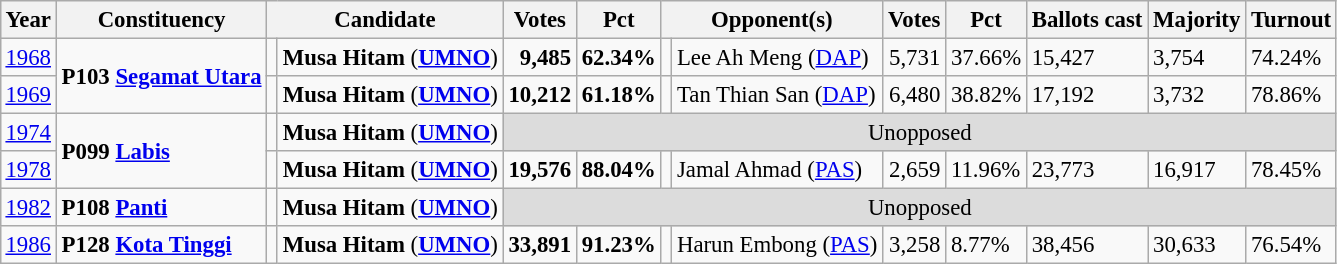<table class="wikitable" style="margin:0.5em ; font-size:95%">
<tr>
<th>Year</th>
<th>Constituency</th>
<th colspan=2>Candidate</th>
<th>Votes</th>
<th>Pct</th>
<th colspan=2>Opponent(s)</th>
<th>Votes</th>
<th>Pct</th>
<th>Ballots cast</th>
<th>Majority</th>
<th>Turnout</th>
</tr>
<tr>
<td><a href='#'>1968</a></td>
<td rowspan="2"><strong>P103 <a href='#'>Segamat Utara</a></strong></td>
<td></td>
<td><strong>Musa Hitam</strong> (<a href='#'><strong>UMNO</strong></a>)</td>
<td align="right"><strong>9,485</strong></td>
<td><strong>62.34%</strong></td>
<td></td>
<td>Lee Ah Meng (<a href='#'>DAP</a>)</td>
<td align="right">5,731</td>
<td>37.66%</td>
<td>15,427</td>
<td>3,754</td>
<td>74.24%</td>
</tr>
<tr>
<td><a href='#'>1969</a></td>
<td></td>
<td><strong>Musa Hitam</strong> (<a href='#'><strong>UMNO</strong></a>)</td>
<td align="right"><strong>10,212</strong></td>
<td><strong>61.18%</strong></td>
<td></td>
<td>Tan Thian San (<a href='#'>DAP</a>)</td>
<td align="right">6,480</td>
<td>38.82%</td>
<td>17,192</td>
<td>3,732</td>
<td>78.86%</td>
</tr>
<tr>
<td><a href='#'>1974</a></td>
<td rowspan=2><strong>P099 <a href='#'>Labis</a></strong></td>
<td></td>
<td><strong>Musa Hitam</strong> (<a href='#'><strong>UMNO</strong></a>)</td>
<td colspan=9 style="background:#dcdcdc; text-align:center;">Unopposed</td>
</tr>
<tr>
<td><a href='#'>1978</a></td>
<td></td>
<td><strong>Musa Hitam</strong> (<a href='#'><strong>UMNO</strong></a>)</td>
<td align="right"><strong>19,576</strong></td>
<td><strong>88.04%</strong></td>
<td></td>
<td>Jamal Ahmad (<a href='#'>PAS</a>)</td>
<td align="right">2,659</td>
<td>11.96%</td>
<td>23,773</td>
<td>16,917</td>
<td>78.45%</td>
</tr>
<tr>
<td><a href='#'>1982</a></td>
<td><strong>P108 <a href='#'>Panti</a></strong></td>
<td></td>
<td><strong>Musa Hitam</strong> (<a href='#'><strong>UMNO</strong></a>)</td>
<td colspan=9 style="background:#dcdcdc; text-align:center;">Unopposed</td>
</tr>
<tr>
<td><a href='#'>1986</a></td>
<td><strong>P128 <a href='#'>Kota Tinggi</a></strong></td>
<td></td>
<td><strong>Musa Hitam</strong> (<a href='#'><strong>UMNO</strong></a>)</td>
<td align="right"><strong>33,891</strong></td>
<td><strong>91.23%</strong></td>
<td></td>
<td>Harun Embong (<a href='#'>PAS</a>)</td>
<td align="right">3,258</td>
<td>8.77%</td>
<td>38,456</td>
<td>30,633</td>
<td>76.54%</td>
</tr>
</table>
